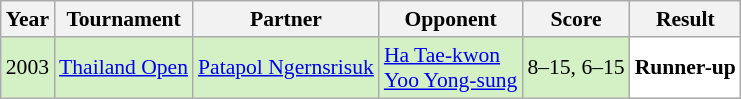<table class="sortable wikitable" style="font-size: 90%;">
<tr>
<th>Year</th>
<th>Tournament</th>
<th>Partner</th>
<th>Opponent</th>
<th>Score</th>
<th>Result</th>
</tr>
<tr style="background:#D4F1C5">
<td align="center">2003</td>
<td align="left"><a href='#'>Thailand Open</a></td>
<td align="left"> <a href='#'>Patapol Ngernsrisuk</a></td>
<td align="left"> <a href='#'>Ha Tae-kwon</a> <br>  <a href='#'>Yoo Yong-sung</a></td>
<td align="left">8–15, 6–15</td>
<td style="text-align:left; background:white"> <strong>Runner-up</strong></td>
</tr>
</table>
